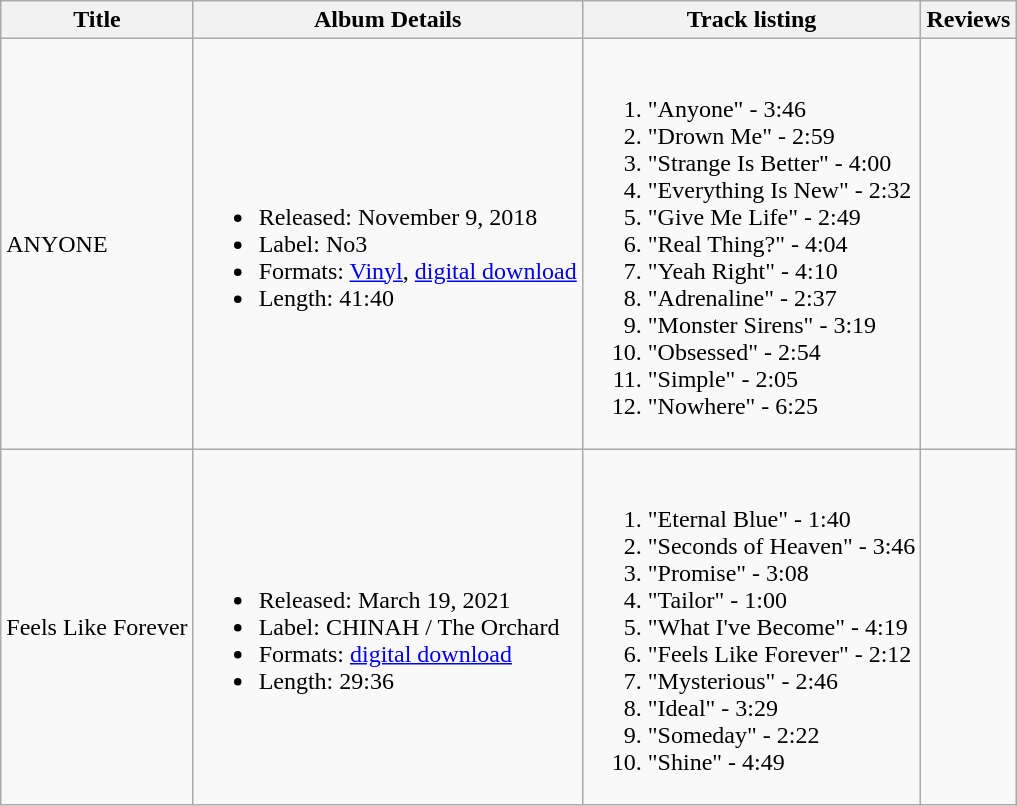<table class="wikitable">
<tr>
<th>Title</th>
<th>Album Details</th>
<th>Track listing</th>
<th>Reviews</th>
</tr>
<tr>
<td>ANYONE</td>
<td><br><ul><li>Released: November 9, 2018</li><li>Label: No3</li><li>Formats: <a href='#'>Vinyl</a>, <a href='#'>digital download</a></li><li>Length: 41:40</li></ul></td>
<td><br><ol><li>"Anyone" - 3:46</li><li>"Drown Me" - 2:59</li><li>"Strange Is Better" - 4:00</li><li>"Everything Is New" - 2:32</li><li>"Give Me Life" - 2:49</li><li>"Real Thing?" - 4:04</li><li>"Yeah Right" - 4:10</li><li>"Adrenaline" - 2:37</li><li>"Monster Sirens" - 3:19</li><li>"Obsessed" - 2:54</li><li>"Simple" - 2:05</li><li>"Nowhere" - 6:25</li></ol></td>
<td><br></td>
</tr>
<tr>
<td>Feels Like Forever</td>
<td><br><ul><li>Released: March 19, 2021</li><li>Label: CHINAH / The Orchard</li><li>Formats: <a href='#'>digital download</a></li><li>Length: 29:36</li></ul></td>
<td><br><ol><li>"Eternal Blue" - 1:40</li><li>"Seconds of Heaven" - 3:46</li><li>"Promise" - 3:08</li><li>"Tailor" - 1:00</li><li>"What I've Become" - 4:19</li><li>"Feels Like Forever" - 2:12</li><li>"Mysterious" - 2:46</li><li>"Ideal" - 3:29</li><li>"Someday" - 2:22</li><li>"Shine" - 4:49</li></ol></td>
<td><br></td>
</tr>
</table>
